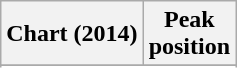<table class="wikitable sortable plainrowheaders" style="text-align:center">
<tr>
<th scope="col">Chart (2014)</th>
<th scope="col">Peak<br>position</th>
</tr>
<tr>
</tr>
<tr>
</tr>
<tr>
</tr>
<tr>
</tr>
<tr>
</tr>
<tr>
</tr>
<tr>
</tr>
<tr>
</tr>
<tr>
</tr>
<tr>
</tr>
<tr>
</tr>
<tr>
</tr>
<tr>
</tr>
<tr>
</tr>
<tr>
</tr>
<tr>
</tr>
<tr>
</tr>
<tr>
</tr>
<tr>
</tr>
<tr>
</tr>
<tr>
</tr>
<tr>
</tr>
</table>
